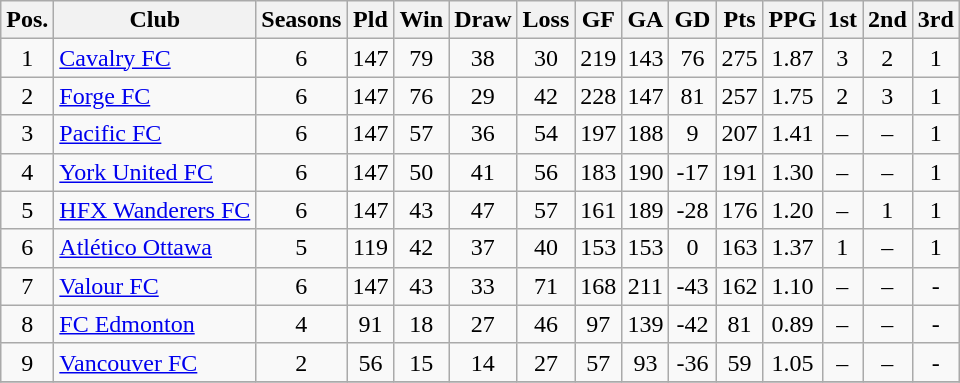<table class="wikitable sortable" style="text-align:center">
<tr>
<th>Pos.</th>
<th>Club</th>
<th>Seasons</th>
<th>Pld</th>
<th>Win</th>
<th>Draw</th>
<th>Loss</th>
<th>GF</th>
<th>GA</th>
<th>GD</th>
<th>Pts</th>
<th>PPG</th>
<th>1st</th>
<th>2nd</th>
<th>3rd</th>
</tr>
<tr>
<td>1</td>
<td align=left><a href='#'>Cavalry FC</a></td>
<td>6</td>
<td>147</td>
<td>79</td>
<td>38</td>
<td>30</td>
<td>219</td>
<td>143</td>
<td>76</td>
<td>275</td>
<td>1.87</td>
<td>3</td>
<td>2</td>
<td>1</td>
</tr>
<tr>
<td>2</td>
<td align=left><a href='#'>Forge FC</a></td>
<td>6</td>
<td>147</td>
<td>76</td>
<td>29</td>
<td>42</td>
<td>228</td>
<td>147</td>
<td>81</td>
<td>257</td>
<td>1.75</td>
<td>2</td>
<td>3</td>
<td>1</td>
</tr>
<tr>
<td>3</td>
<td align=left><a href='#'>Pacific FC</a></td>
<td>6</td>
<td>147</td>
<td>57</td>
<td>36</td>
<td>54</td>
<td>197</td>
<td>188</td>
<td>9</td>
<td>207</td>
<td>1.41</td>
<td>–</td>
<td>–</td>
<td>1</td>
</tr>
<tr>
<td>4</td>
<td align="left"><a href='#'>York United FC</a></td>
<td>6</td>
<td>147</td>
<td>50</td>
<td>41</td>
<td>56</td>
<td>183</td>
<td>190</td>
<td>-17</td>
<td>191</td>
<td>1.30</td>
<td>–</td>
<td>–</td>
<td>1</td>
</tr>
<tr>
<td>5</td>
<td align="left"><a href='#'>HFX Wanderers FC</a></td>
<td>6</td>
<td>147</td>
<td>43</td>
<td>47</td>
<td>57</td>
<td>161</td>
<td>189</td>
<td>-28</td>
<td>176</td>
<td>1.20</td>
<td>–</td>
<td>1</td>
<td>1</td>
</tr>
<tr>
<td>6</td>
<td align="left"><a href='#'>Atlético Ottawa</a></td>
<td>5</td>
<td>119</td>
<td>42</td>
<td>37</td>
<td>40</td>
<td>153</td>
<td>153</td>
<td>0</td>
<td>163</td>
<td>1.37</td>
<td>1</td>
<td>–</td>
<td>1</td>
</tr>
<tr>
<td>7</td>
<td align="left"><a href='#'>Valour FC</a></td>
<td>6</td>
<td>147</td>
<td>43</td>
<td>33</td>
<td>71</td>
<td>168</td>
<td>211</td>
<td>-43</td>
<td>162</td>
<td>1.10</td>
<td>–</td>
<td>–</td>
<td>-</td>
</tr>
<tr>
<td>8</td>
<td align=left><a href='#'>FC Edmonton</a></td>
<td>4</td>
<td>91</td>
<td>18</td>
<td>27</td>
<td>46</td>
<td>97</td>
<td>139</td>
<td>-42</td>
<td>81</td>
<td>0.89</td>
<td>–</td>
<td>–</td>
<td>-</td>
</tr>
<tr>
<td>9</td>
<td align=left><a href='#'>Vancouver FC</a></td>
<td>2</td>
<td>56</td>
<td>15</td>
<td>14</td>
<td>27</td>
<td>57</td>
<td>93</td>
<td>-36</td>
<td>59</td>
<td>1.05</td>
<td>–</td>
<td>–</td>
<td>-</td>
</tr>
<tr>
</tr>
</table>
